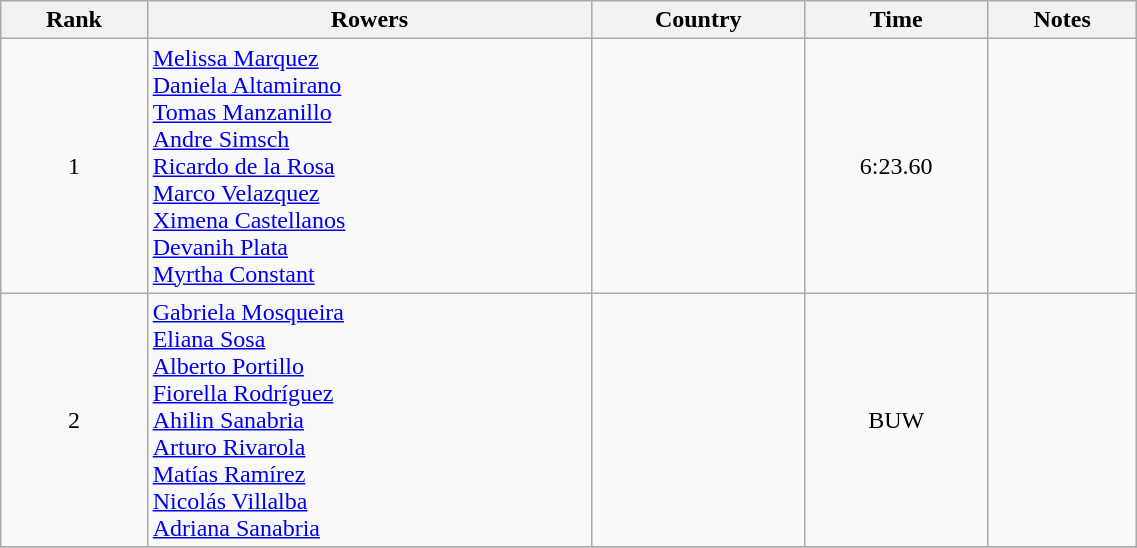<table class="wikitable" width=60% style="text-align:center">
<tr>
<th>Rank</th>
<th>Rowers</th>
<th>Country</th>
<th>Time</th>
<th>Notes</th>
</tr>
<tr>
<td>1</td>
<td align=left><a href='#'>Melissa Marquez</a><br><a href='#'>Daniela Altamirano</a><br><a href='#'>Tomas Manzanillo</a><br><a href='#'>Andre Simsch</a><br><a href='#'>Ricardo de la Rosa</a><br><a href='#'>Marco Velazquez</a><br><a href='#'>Ximena Castellanos</a><br><a href='#'>Devanih Plata</a><br><a href='#'>Myrtha Constant</a></td>
<td align=left></td>
<td>6:23.60</td>
<td></td>
</tr>
<tr>
<td>2</td>
<td align=left><a href='#'>Gabriela Mosqueira</a><br><a href='#'>Eliana Sosa</a><br><a href='#'>Alberto Portillo</a><br><a href='#'>Fiorella Rodríguez</a><br><a href='#'>Ahilin Sanabria</a><br><a href='#'>Arturo Rivarola</a><br><a href='#'>Matías Ramírez</a><br><a href='#'>Nicolás Villalba</a><br><a href='#'>Adriana Sanabria</a></td>
<td align=left></td>
<td>BUW</td>
<td></td>
</tr>
<tr>
</tr>
</table>
